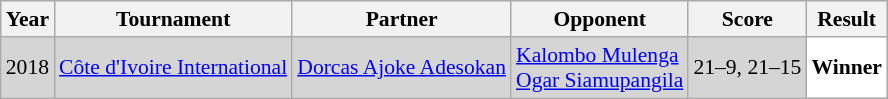<table class="sortable wikitable" style="font-size: 90%;">
<tr>
<th>Year</th>
<th>Tournament</th>
<th>Partner</th>
<th>Opponent</th>
<th>Score</th>
<th>Result</th>
</tr>
<tr style="background:#D5D5D5">
<td align="center">2018</td>
<td align="left"><a href='#'>Côte d'Ivoire International</a></td>
<td align="left"> <a href='#'>Dorcas Ajoke Adesokan</a></td>
<td align="left"> <a href='#'>Kalombo Mulenga</a> <br>  <a href='#'>Ogar Siamupangila</a></td>
<td align="left">21–9, 21–15</td>
<td style="text-align:left; background:white"> <strong>Winner</strong></td>
</tr>
</table>
